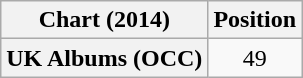<table class="wikitable plainrowheaders" style="text-align:center">
<tr>
<th scope="col">Chart (2014)</th>
<th scope="col">Position</th>
</tr>
<tr>
<th scope="row">UK Albums (OCC)</th>
<td>49</td>
</tr>
</table>
